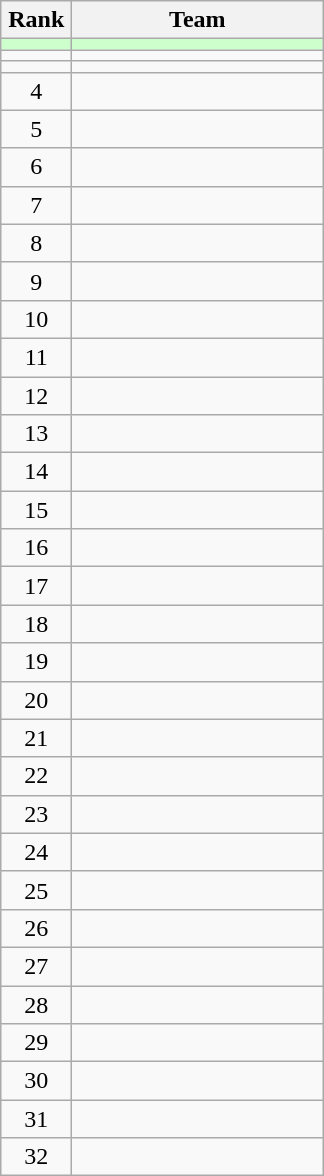<table class="wikitable" style="text-align:center">
<tr>
<th width=40>Rank</th>
<th width=160>Team</th>
</tr>
<tr bgcolor=#ccffcc>
<td></td>
<td style="text-align:left"></td>
</tr>
<tr>
<td></td>
<td style="text-align:left"></td>
</tr>
<tr>
<td></td>
<td style="text-align:left"></td>
</tr>
<tr>
<td>4</td>
<td style="text-align:left"></td>
</tr>
<tr>
<td>5</td>
<td style="text-align:left"></td>
</tr>
<tr>
<td>6</td>
<td style="text-align:left"></td>
</tr>
<tr>
<td>7</td>
<td style="text-align:left"></td>
</tr>
<tr>
<td>8</td>
<td style="text-align:left"></td>
</tr>
<tr>
<td>9</td>
<td style="text-align:left"></td>
</tr>
<tr>
<td>10</td>
<td style="text-align:left"></td>
</tr>
<tr>
<td>11</td>
<td style="text-align:left"></td>
</tr>
<tr>
<td>12</td>
<td style="text-align:left"></td>
</tr>
<tr>
<td>13</td>
<td style="text-align:left"></td>
</tr>
<tr>
<td>14</td>
<td style="text-align:left"></td>
</tr>
<tr>
<td>15</td>
<td style="text-align:left"></td>
</tr>
<tr>
<td>16</td>
<td style="text-align:left"></td>
</tr>
<tr>
<td>17</td>
<td style="text-align:left"></td>
</tr>
<tr>
<td>18</td>
<td style="text-align:left"></td>
</tr>
<tr>
<td>19</td>
<td style="text-align:left"></td>
</tr>
<tr>
<td>20</td>
<td style="text-align:left"></td>
</tr>
<tr>
<td>21</td>
<td style="text-align:left"></td>
</tr>
<tr>
<td>22</td>
<td style="text-align:left"></td>
</tr>
<tr>
<td>23</td>
<td style="text-align:left"></td>
</tr>
<tr>
<td>24</td>
<td style="text-align:left"></td>
</tr>
<tr>
<td>25</td>
<td style="text-align:left"></td>
</tr>
<tr>
<td>26</td>
<td style="text-align:left"></td>
</tr>
<tr>
<td>27</td>
<td style="text-align:left"></td>
</tr>
<tr>
<td>28</td>
<td style="text-align:left"></td>
</tr>
<tr>
<td>29</td>
<td style="text-align:left"></td>
</tr>
<tr>
<td>30</td>
<td style="text-align:left"></td>
</tr>
<tr>
<td>31</td>
<td style="text-align:left"></td>
</tr>
<tr>
<td>32</td>
<td style="text-align:left"></td>
</tr>
</table>
